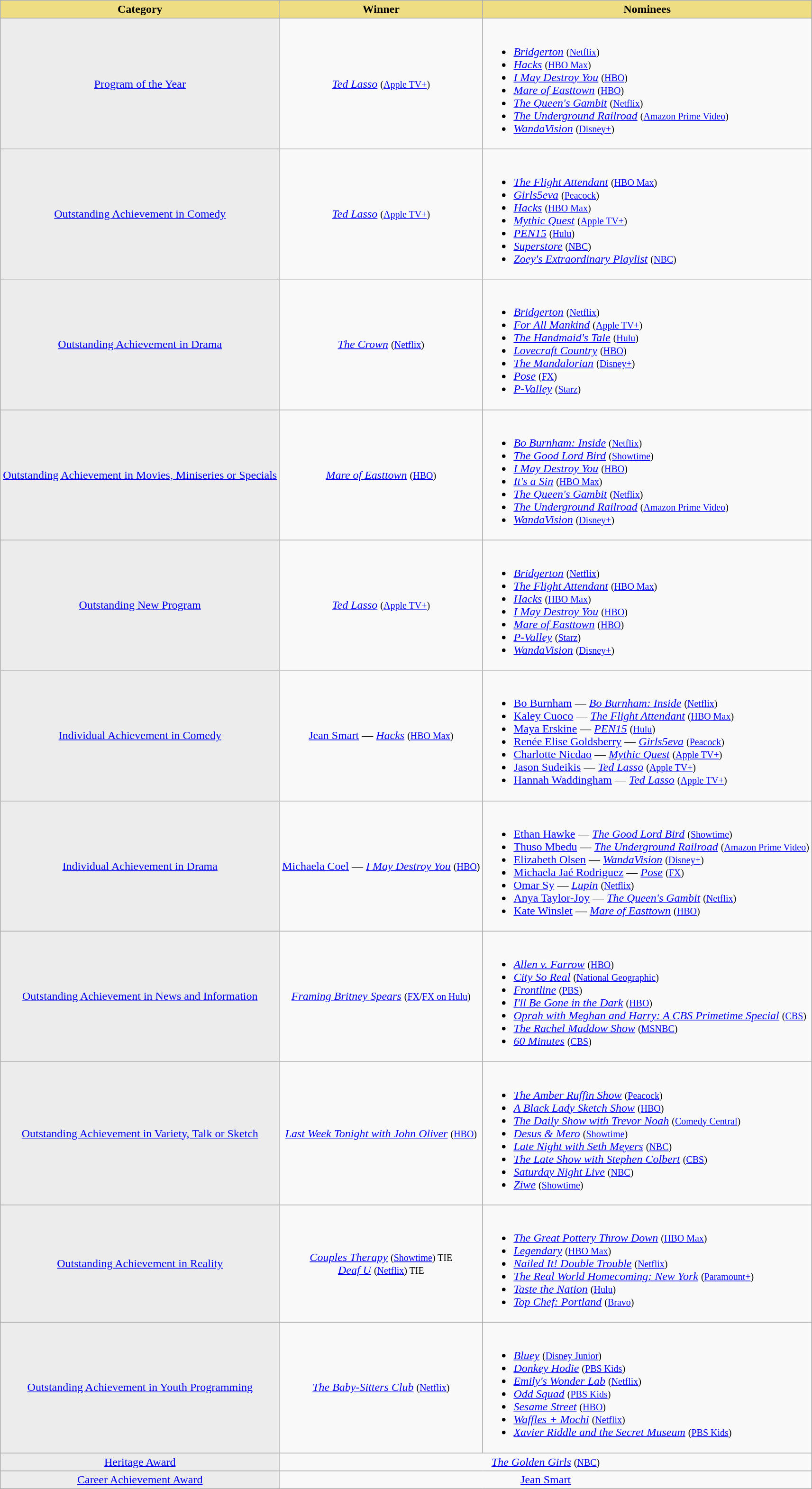<table class="wikitable">
<tr>
<th style="background:#EEDD82;">Category</th>
<th style="background:#EEDD82;">Winner</th>
<th style="background:#EEDD82;">Nominees</th>
</tr>
<tr>
<td style="background: #ececec; color: grey; vertical-align: middle; text-align: center;" class="table-na"><a href='#'>Program of the Year</a></td>
<td style="text-align: center;"><em><a href='#'>Ted Lasso</a></em> <small>(<a href='#'>Apple TV+</a>)</small></td>
<td><br><ul><li><em><a href='#'>Bridgerton</a></em> <small>(<a href='#'>Netflix</a>)</small></li><li><em><a href='#'>Hacks</a></em> <small>(<a href='#'>HBO Max</a>)</small></li><li><em><a href='#'>I May Destroy You</a></em> <small>(<a href='#'>HBO</a>)</small></li><li><em><a href='#'>Mare of Easttown</a></em> <small>(<a href='#'>HBO</a>)</small></li><li><em><a href='#'>The Queen's Gambit</a></em> <small>(<a href='#'>Netflix</a>)</small></li><li><em><a href='#'>The Underground Railroad</a></em> <small>(<a href='#'>Amazon Prime Video</a>)</small></li><li><em><a href='#'>WandaVision</a></em> <small>(<a href='#'>Disney+</a>)</small></li></ul></td>
</tr>
<tr>
<td style="background: #ececec; color: grey; vertical-align: middle; text-align: center;" class="table-na"><a href='#'>Outstanding Achievement in Comedy</a></td>
<td style="text-align: center;"><em><a href='#'>Ted Lasso</a></em> <small>(<a href='#'>Apple TV+</a>)</small></td>
<td><br><ul><li><em><a href='#'>The Flight Attendant</a></em> <small>(<a href='#'>HBO Max</a>)</small></li><li><em><a href='#'>Girls5eva</a></em> <small>(<a href='#'>Peacock</a>)</small></li><li><em><a href='#'>Hacks</a></em> <small>(<a href='#'>HBO Max</a>)</small></li><li><em><a href='#'>Mythic Quest</a></em> <small>(<a href='#'>Apple TV+</a>)</small></li><li><em><a href='#'>PEN15</a></em> <small>(<a href='#'>Hulu</a>)</small></li><li><em><a href='#'>Superstore</a></em> <small>(<a href='#'>NBC</a>)</small></li><li><em><a href='#'>Zoey's Extraordinary Playlist</a></em> <small>(<a href='#'>NBC</a>)</small></li></ul></td>
</tr>
<tr>
<td style="background: #ececec; color: grey; vertical-align: middle; text-align: center;" class="table-na"><a href='#'>Outstanding Achievement in Drama</a></td>
<td style="text-align: center;"><em><a href='#'>The Crown</a></em> <small>(<a href='#'>Netflix</a>)</small></td>
<td><br><ul><li><em><a href='#'>Bridgerton</a></em> <small>(<a href='#'>Netflix</a>)</small></li><li><em><a href='#'>For All Mankind</a></em> <small>(<a href='#'>Apple TV+</a>)</small></li><li><em><a href='#'>The Handmaid's Tale</a></em> <small>(<a href='#'>Hulu</a>)</small></li><li><em><a href='#'>Lovecraft Country</a></em> <small>(<a href='#'>HBO</a>)</small></li><li><em><a href='#'>The Mandalorian</a></em> <small>(<a href='#'>Disney+</a>)</small></li><li><em><a href='#'>Pose</a></em> <small>(<a href='#'>FX</a>)</small></li><li><em><a href='#'>P-Valley</a></em> <small>(<a href='#'>Starz</a>)</small></li></ul></td>
</tr>
<tr>
<td style="background: #ececec; color: grey; vertical-align: middle; text-align: center;" class="table-na"><a href='#'>Outstanding Achievement in Movies, Miniseries or Specials</a></td>
<td style="text-align: center;"><em><a href='#'>Mare of Easttown</a></em> <small>(<a href='#'>HBO</a>)</small></td>
<td><br><ul><li><em><a href='#'>Bo Burnham: Inside</a></em> <small>(<a href='#'>Netflix</a>)</small></li><li><em><a href='#'>The Good Lord Bird</a></em> <small>(<a href='#'>Showtime</a>)</small></li><li><em><a href='#'>I May Destroy You</a></em> <small>(<a href='#'>HBO</a>)</small></li><li><em><a href='#'>It's a Sin</a></em> <small>(<a href='#'>HBO Max</a>)</small></li><li><em><a href='#'>The Queen's Gambit</a></em> <small>(<a href='#'>Netflix</a>)</small></li><li><em><a href='#'>The Underground Railroad</a></em> <small>(<a href='#'>Amazon Prime Video</a>)</small></li><li><em><a href='#'>WandaVision</a></em> <small>(<a href='#'>Disney+</a>)</small></li></ul></td>
</tr>
<tr>
<td style="background: #ececec; color: grey; vertical-align: middle; text-align: center;" class="table-na"><a href='#'>Outstanding New Program</a></td>
<td style="text-align: center;"><em><a href='#'>Ted Lasso</a></em> <small>(<a href='#'>Apple TV+</a>)</small></td>
<td><br><ul><li><em><a href='#'>Bridgerton</a></em> <small>(<a href='#'>Netflix</a>)</small></li><li><em><a href='#'>The Flight Attendant</a></em> <small>(<a href='#'>HBO Max</a>)</small></li><li><em><a href='#'>Hacks</a></em> <small>(<a href='#'>HBO Max</a>)</small></li><li><em><a href='#'>I May Destroy You</a></em> <small>(<a href='#'>HBO</a>)</small></li><li><em><a href='#'>Mare of Easttown</a></em> <small>(<a href='#'>HBO</a>)</small></li><li><em><a href='#'>P-Valley</a></em> <small>(<a href='#'>Starz</a>)</small></li><li><em><a href='#'>WandaVision</a></em> <small>(<a href='#'>Disney+</a>)</small></li></ul></td>
</tr>
<tr>
<td style="background: #ececec; color: grey; vertical-align: middle; text-align: center;" class="table-na"><a href='#'>Individual Achievement in Comedy</a></td>
<td style="text-align: center;"><a href='#'>Jean Smart</a> — <em><a href='#'>Hacks</a></em> <small>(<a href='#'>HBO Max</a>)</small></td>
<td><br><ul><li><a href='#'>Bo Burnham</a> — <em><a href='#'>Bo Burnham: Inside</a></em> <small>(<a href='#'>Netflix</a>)</small></li><li><a href='#'>Kaley Cuoco</a> — <em><a href='#'>The Flight Attendant</a></em> <small>(<a href='#'>HBO Max</a>)</small></li><li><a href='#'>Maya Erskine</a> — <em><a href='#'>PEN15</a></em> <small>(<a href='#'>Hulu</a>)</small></li><li><a href='#'>Renée Elise Goldsberry</a> — <em><a href='#'>Girls5eva</a></em> <small>(<a href='#'>Peacock</a>)</small></li><li><a href='#'>Charlotte Nicdao</a> — <em><a href='#'>Mythic Quest</a></em> <small>(<a href='#'>Apple TV+</a>)</small></li><li><a href='#'>Jason Sudeikis</a> — <em><a href='#'>Ted Lasso</a></em> <small>(<a href='#'>Apple TV+</a>)</small></li><li><a href='#'>Hannah Waddingham</a> — <em><a href='#'>Ted Lasso</a></em> <small>(<a href='#'>Apple TV+</a>)</small></li></ul></td>
</tr>
<tr>
<td style="background: #ececec; color: grey; vertical-align: middle; text-align: center;" class="table-na"><a href='#'>Individual Achievement in Drama</a></td>
<td style="text-align: center;"><a href='#'>Michaela Coel</a> — <em><a href='#'>I May Destroy You</a></em> <small>(<a href='#'>HBO</a>)</small></td>
<td><br><ul><li><a href='#'>Ethan Hawke</a> — <em><a href='#'>The Good Lord Bird</a></em> <small>(<a href='#'>Showtime</a>)</small></li><li><a href='#'>Thuso Mbedu</a> — <em><a href='#'>The Underground Railroad</a></em> <small>(<a href='#'>Amazon Prime Video</a>)</small></li><li><a href='#'>Elizabeth Olsen</a> — <em><a href='#'>WandaVision</a></em> <small>(<a href='#'>Disney+</a>)</small></li><li><a href='#'>Michaela Jaé Rodriguez</a> — <em><a href='#'>Pose</a></em> <small>(<a href='#'>FX</a>)</small></li><li><a href='#'>Omar Sy</a> — <em><a href='#'>Lupin</a></em> <small>(<a href='#'>Netflix</a>)</small></li><li><a href='#'>Anya Taylor-Joy</a> — <em><a href='#'>The Queen's Gambit</a></em> <small>(<a href='#'>Netflix</a>)</small></li><li><a href='#'>Kate Winslet</a> — <em><a href='#'>Mare of Easttown</a></em> <small>(<a href='#'>HBO</a>)</small></li></ul></td>
</tr>
<tr>
<td style="background: #ececec; color: grey; vertical-align: middle; text-align: center;" class="table-na"><a href='#'>Outstanding Achievement in News and Information</a></td>
<td style="text-align: center;"><em><a href='#'>Framing Britney Spears</a></em> <small>(<a href='#'>FX</a>/<a href='#'>FX on Hulu</a>)</small></td>
<td><br><ul><li><em><a href='#'>Allen v. Farrow</a></em> <small>(<a href='#'>HBO</a>)</small></li><li><em><a href='#'>City So Real</a></em> <small>(<a href='#'>National Geographic</a>)</small></li><li><em><a href='#'>Frontline</a></em> <small>(<a href='#'>PBS</a>)</small></li><li><em><a href='#'>I'll Be Gone in the Dark</a></em> <small>(<a href='#'>HBO</a>)</small></li><li><em><a href='#'>Oprah with Meghan and Harry: A CBS Primetime Special</a></em> <small>(<a href='#'>CBS</a>)</small></li><li><em><a href='#'>The Rachel Maddow Show</a></em> <small>(<a href='#'>MSNBC</a>)</small></li><li><em><a href='#'>60 Minutes</a></em> <small>(<a href='#'>CBS</a>)</small></li></ul></td>
</tr>
<tr>
<td style="background: #ececec; color: grey; vertical-align: middle; text-align: center;" class="table-na"><a href='#'>Outstanding Achievement in Variety, Talk or Sketch</a></td>
<td style="text-align: center;"><em><a href='#'>Last Week Tonight with John Oliver</a></em> <small>(<a href='#'>HBO</a>)</small></td>
<td><br><ul><li><em><a href='#'>The Amber Ruffin Show</a></em> <small>(<a href='#'>Peacock</a>)</small></li><li><em><a href='#'>A Black Lady Sketch Show</a></em> <small>(<a href='#'>HBO</a>)</small></li><li><em><a href='#'>The Daily Show with Trevor Noah</a></em> <small>(<a href='#'>Comedy Central</a>)</small></li><li><em><a href='#'>Desus & Mero</a></em> <small>(<a href='#'>Showtime</a>)</small></li><li><em><a href='#'>Late Night with Seth Meyers</a></em> <small>(<a href='#'>NBC</a>)</small></li><li><em><a href='#'>The Late Show with Stephen Colbert</a></em> <small>(<a href='#'>CBS</a>)</small></li><li><em><a href='#'>Saturday Night Live</a></em> <small>(<a href='#'>NBC</a>)</small></li><li><em><a href='#'>Ziwe</a></em> <small>(<a href='#'>Showtime</a>)</small></li></ul></td>
</tr>
<tr>
<td style="background: #ececec; color: grey; vertical-align: middle; text-align: center;" class="table-na"><a href='#'>Outstanding Achievement in Reality</a></td>
<td style="text-align: center;"><em><a href='#'>Couples Therapy</a></em> <small>(<a href='#'>Showtime</a>) TIE</small> <br> <em><a href='#'>Deaf U</a></em> <small>(<a href='#'>Netflix</a>) TIE</small></td>
<td><br><ul><li><em><a href='#'>The Great Pottery Throw Down</a></em> <small>(<a href='#'>HBO Max</a>)</small></li><li><em><a href='#'>Legendary</a></em> <small>(<a href='#'>HBO Max</a>)</small></li><li><em><a href='#'>Nailed It! Double Trouble</a></em> <small>(<a href='#'>Netflix</a>)</small></li><li><em><a href='#'>The Real World Homecoming: New York</a></em> <small>(<a href='#'>Paramount+</a>)</small></li><li><em><a href='#'>Taste the Nation</a></em> <small>(<a href='#'>Hulu</a>)</small></li><li><em><a href='#'>Top Chef: Portland</a></em> <small>(<a href='#'>Bravo</a>)</small></li></ul></td>
</tr>
<tr>
<td style="background: #ececec; color: grey; vertical-align: middle; text-align: center;" class="table-na"><a href='#'>Outstanding Achievement in Youth Programming</a></td>
<td style="text-align: center;"><em><a href='#'>The Baby-Sitters Club</a></em> <small>(<a href='#'>Netflix</a>)</small></td>
<td><br><ul><li><em><a href='#'>Bluey</a></em> <small>(<a href='#'>Disney Junior</a>)</small></li><li><em><a href='#'>Donkey Hodie</a></em> <small>(<a href='#'>PBS Kids</a>)</small></li><li><em><a href='#'>Emily's Wonder Lab</a></em> <small>(<a href='#'>Netflix</a>)</small></li><li><em><a href='#'>Odd Squad</a></em> <small>(<a href='#'>PBS Kids</a>)</small></li><li><em><a href='#'>Sesame Street</a></em> <small>(<a href='#'>HBO</a>)</small></li><li><em><a href='#'>Waffles + Mochi</a></em> <small>(<a href='#'>Netflix</a>)</small></li><li><em><a href='#'>Xavier Riddle and the Secret Museum</a></em> <small>(<a href='#'>PBS Kids</a>)</small></li></ul></td>
</tr>
<tr>
<td style="background: #ececec; color: grey; vertical-align: middle; text-align: center;" class="table-na"><a href='#'>Heritage Award</a></td>
<td colspan = "2" style="text-align: center;"><em><a href='#'>The Golden Girls</a></em> <small>(<a href='#'>NBC</a>)</small></td>
</tr>
<tr>
<td style="background: #ececec; color: grey; vertical-align: middle; text-align: center;" class="table-na"><a href='#'>Career Achievement Award</a></td>
<td colspan = "2" style="text-align: center;"><a href='#'>Jean Smart</a></td>
</tr>
</table>
